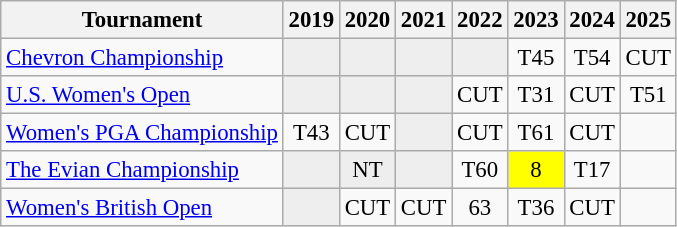<table class="wikitable" style="font-size:95%;text-align:center;">
<tr>
<th>Tournament</th>
<th>2019</th>
<th>2020</th>
<th>2021</th>
<th>2022</th>
<th>2023</th>
<th>2024</th>
<th>2025</th>
</tr>
<tr>
<td align=left><a href='#'>Chevron Championship</a></td>
<td style="background:#eeeeee;"></td>
<td style="background:#eeeeee;"></td>
<td style="background:#eeeeee;"></td>
<td style="background:#eeeeee;"></td>
<td>T45</td>
<td>T54</td>
<td>CUT</td>
</tr>
<tr>
<td align=left><a href='#'>U.S. Women's Open</a></td>
<td style="background:#eeeeee;"></td>
<td style="background:#eeeeee;"></td>
<td style="background:#eeeeee;"></td>
<td>CUT</td>
<td>T31</td>
<td>CUT</td>
<td>T51</td>
</tr>
<tr>
<td align=left><a href='#'>Women's PGA Championship</a></td>
<td>T43</td>
<td>CUT</td>
<td style="background:#eeeeee;"></td>
<td>CUT</td>
<td>T61</td>
<td>CUT</td>
<td></td>
</tr>
<tr>
<td align=left><a href='#'>The Evian Championship</a></td>
<td style="background:#eeeeee;"></td>
<td style="background:#eeeeee;">NT</td>
<td style="background:#eeeeee;"></td>
<td>T60</td>
<td style="background:yellow;">8</td>
<td>T17</td>
<td></td>
</tr>
<tr>
<td align=left><a href='#'>Women's British Open</a></td>
<td style="background:#eeeeee;"></td>
<td>CUT</td>
<td>CUT</td>
<td>63</td>
<td>T36</td>
<td>CUT</td>
<td></td>
</tr>
</table>
